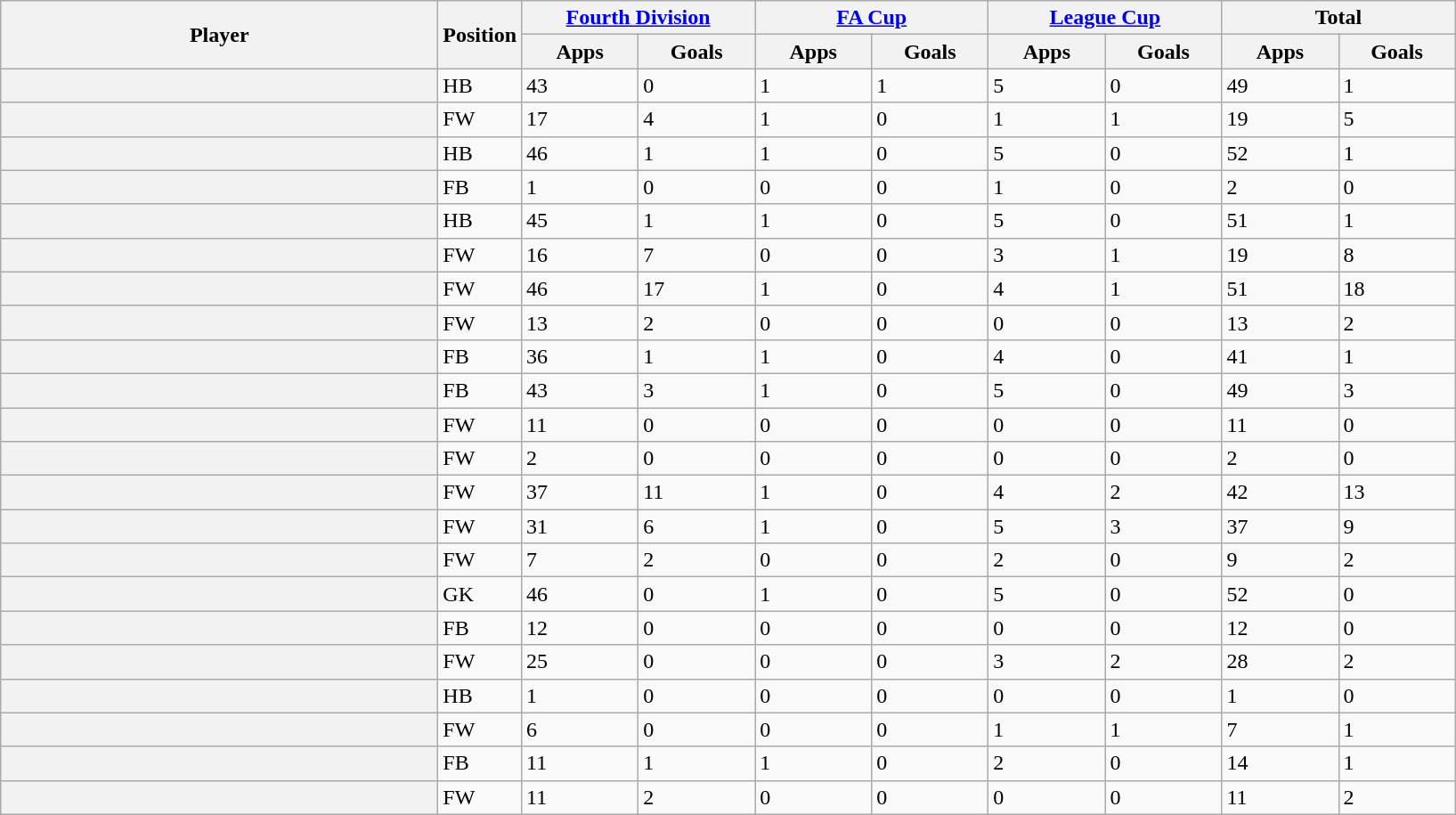<table class="wikitable plainrowheaders sortable">
<tr>
<th rowspan=2 style="width:20em"scope=col>Player</th>
<th rowspan=2>Position</th>
<th colspan=2 style="width:10em"scope=col><a href='#'>Fourth Division</a></th>
<th colspan=2 style="width:10em"scope=col><a href='#'>FA Cup</a></th>
<th colspan=2 style="width:10em"scope=col><a href='#'>League Cup</a></th>
<th colspan=2 style="width:10em"scope=col>Total</th>
</tr>
<tr>
<th style="width:5em">Apps</th>
<th style="width:5em">Goals</th>
<th style="width:5em">Apps</th>
<th style="width:5em">Goals</th>
<th style="width:5em">Apps</th>
<th style="width:5em">Goals</th>
<th style="width:5em">Apps</th>
<th style="width:5em">Goals</th>
</tr>
<tr>
<th scope=row></th>
<td>HB</td>
<td>43</td>
<td>0</td>
<td>1</td>
<td>1</td>
<td>5</td>
<td>0</td>
<td>49</td>
<td>1</td>
</tr>
<tr>
<th scope=row></th>
<td>FW</td>
<td>17</td>
<td>4</td>
<td>1</td>
<td>0</td>
<td>1</td>
<td>1</td>
<td>19</td>
<td>5</td>
</tr>
<tr>
<th scope=row></th>
<td>HB</td>
<td>46</td>
<td>1</td>
<td>1</td>
<td>0</td>
<td>5</td>
<td>0</td>
<td>52</td>
<td>1</td>
</tr>
<tr>
<th scope=row></th>
<td>FB</td>
<td>1</td>
<td>0</td>
<td>0</td>
<td>0</td>
<td>1</td>
<td>0</td>
<td>2</td>
<td>0</td>
</tr>
<tr>
<th scope=row></th>
<td>HB</td>
<td>45</td>
<td>1</td>
<td>1</td>
<td>0</td>
<td>5</td>
<td>0</td>
<td>51</td>
<td>1</td>
</tr>
<tr>
<th scope=row></th>
<td>FW</td>
<td>16</td>
<td>7</td>
<td>0</td>
<td>0</td>
<td>3</td>
<td>1</td>
<td>19</td>
<td>8</td>
</tr>
<tr>
<th scope=row></th>
<td>FW</td>
<td>46</td>
<td>17</td>
<td>1</td>
<td>0</td>
<td>4</td>
<td>1</td>
<td>51</td>
<td>18</td>
</tr>
<tr>
<th scope=row></th>
<td>FW</td>
<td>13</td>
<td>2</td>
<td>0</td>
<td>0</td>
<td>0</td>
<td>0</td>
<td>13</td>
<td>2</td>
</tr>
<tr>
<th scope=row></th>
<td>FB</td>
<td>36</td>
<td>1</td>
<td>1</td>
<td>0</td>
<td>4</td>
<td>0</td>
<td>41</td>
<td>1</td>
</tr>
<tr>
<th scope=row></th>
<td>FB</td>
<td>43</td>
<td>3</td>
<td>1</td>
<td>0</td>
<td>5</td>
<td>0</td>
<td>49</td>
<td>3</td>
</tr>
<tr>
<th scope=row></th>
<td>FW</td>
<td>11</td>
<td>0</td>
<td>0</td>
<td>0</td>
<td>0</td>
<td>0</td>
<td>11</td>
<td>0</td>
</tr>
<tr>
<th scope=row></th>
<td>FW</td>
<td>2</td>
<td>0</td>
<td>0</td>
<td>0</td>
<td>0</td>
<td>0</td>
<td>2</td>
<td>0</td>
</tr>
<tr>
<th scope=row></th>
<td>FW</td>
<td>37</td>
<td>11</td>
<td>1</td>
<td>0</td>
<td>4</td>
<td>2</td>
<td>42</td>
<td>13</td>
</tr>
<tr>
<th scope=row></th>
<td>FW</td>
<td>31</td>
<td>6</td>
<td>1</td>
<td>0</td>
<td>5</td>
<td>3</td>
<td>37</td>
<td>9</td>
</tr>
<tr>
<th scope=row></th>
<td>FW</td>
<td>7</td>
<td>2</td>
<td>0</td>
<td>0</td>
<td>2</td>
<td>0</td>
<td>9</td>
<td>2</td>
</tr>
<tr>
<th scope=row></th>
<td>GK</td>
<td>46</td>
<td>0</td>
<td>1</td>
<td>0</td>
<td>5</td>
<td>0</td>
<td>52</td>
<td>0</td>
</tr>
<tr>
<th scope=row></th>
<td>FB</td>
<td>12</td>
<td>0</td>
<td>0</td>
<td>0</td>
<td>0</td>
<td>0</td>
<td>12</td>
<td>0</td>
</tr>
<tr>
<th scope=row></th>
<td>FW</td>
<td>25</td>
<td>0</td>
<td>0</td>
<td>0</td>
<td>3</td>
<td>2</td>
<td>28</td>
<td>2</td>
</tr>
<tr>
<th scope=row></th>
<td>HB</td>
<td>1</td>
<td>0</td>
<td>0</td>
<td>0</td>
<td>0</td>
<td>0</td>
<td>1</td>
<td>0</td>
</tr>
<tr>
<th scope=row></th>
<td>FW</td>
<td>6</td>
<td>0</td>
<td>0</td>
<td>0</td>
<td>1</td>
<td>1</td>
<td>7</td>
<td>1</td>
</tr>
<tr>
<th scope=row></th>
<td>FB</td>
<td>11</td>
<td>1</td>
<td>1</td>
<td>0</td>
<td>2</td>
<td>0</td>
<td>14</td>
<td>1</td>
</tr>
<tr>
<th scope=row></th>
<td>FW</td>
<td>11</td>
<td>2</td>
<td>0</td>
<td>0</td>
<td>0</td>
<td>0</td>
<td>11</td>
<td>2</td>
</tr>
</table>
